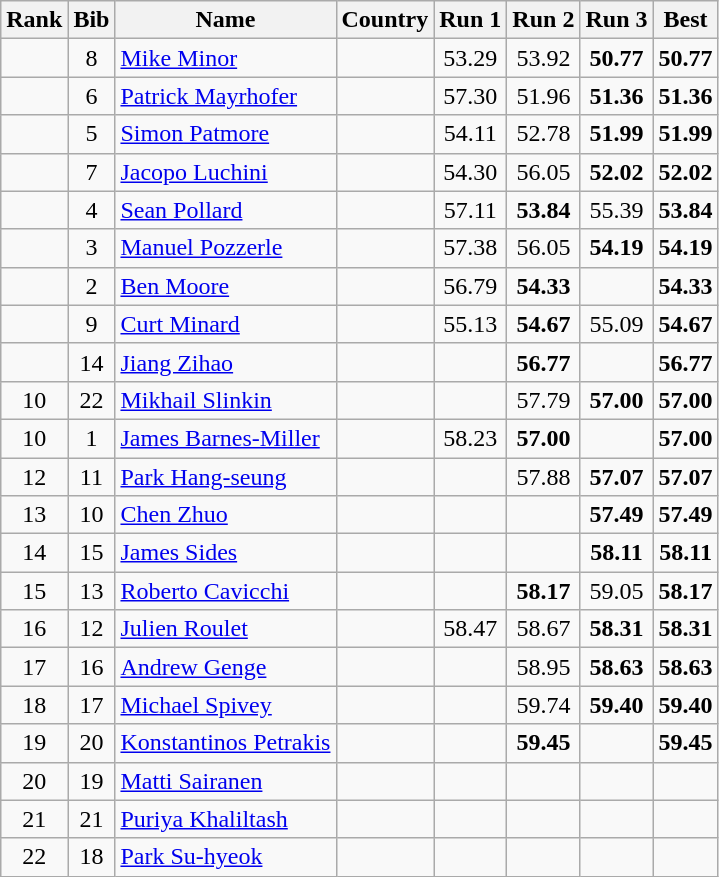<table class="wikitable sortable" style="text-align:center">
<tr>
<th>Rank</th>
<th>Bib</th>
<th>Name</th>
<th>Country</th>
<th>Run 1</th>
<th>Run 2</th>
<th>Run 3</th>
<th>Best</th>
</tr>
<tr>
<td></td>
<td>8</td>
<td align="left"><a href='#'>Mike Minor</a></td>
<td align="left"></td>
<td>53.29</td>
<td>53.92</td>
<td><strong>50.77</strong></td>
<td><strong>50.77</strong></td>
</tr>
<tr>
<td></td>
<td>6</td>
<td align="left"><a href='#'>Patrick Mayrhofer</a></td>
<td align="left"></td>
<td>57.30</td>
<td>51.96</td>
<td><strong>51.36</strong></td>
<td><strong>51.36</strong></td>
</tr>
<tr>
<td></td>
<td>5</td>
<td align="left"><a href='#'>Simon Patmore</a></td>
<td align="left"></td>
<td>54.11</td>
<td>52.78</td>
<td><strong>51.99</strong></td>
<td><strong>51.99</strong></td>
</tr>
<tr>
<td></td>
<td>7</td>
<td align="left"><a href='#'>Jacopo Luchini</a></td>
<td align="left"></td>
<td>54.30</td>
<td>56.05</td>
<td><strong>52.02</strong></td>
<td><strong>52.02</strong></td>
</tr>
<tr>
<td></td>
<td>4</td>
<td align="left"><a href='#'>Sean Pollard</a></td>
<td align="left"></td>
<td>57.11</td>
<td><strong>53.84</strong></td>
<td>55.39</td>
<td><strong>53.84</strong></td>
</tr>
<tr>
<td></td>
<td>3</td>
<td align="left"><a href='#'>Manuel Pozzerle</a></td>
<td align="left"></td>
<td>57.38</td>
<td>56.05</td>
<td><strong>54.19</strong></td>
<td><strong>54.19</strong></td>
</tr>
<tr>
<td></td>
<td>2</td>
<td align="left"><a href='#'>Ben Moore</a></td>
<td align="left"></td>
<td>56.79</td>
<td><strong>54.33</strong></td>
<td></td>
<td><strong>54.33</strong></td>
</tr>
<tr>
<td></td>
<td>9</td>
<td align="left"><a href='#'>Curt Minard</a></td>
<td align="left"></td>
<td>55.13</td>
<td><strong>54.67</strong></td>
<td>55.09</td>
<td><strong>54.67</strong></td>
</tr>
<tr>
<td></td>
<td>14</td>
<td align="left"><a href='#'>Jiang Zihao</a></td>
<td align="left"></td>
<td></td>
<td><strong>56.77</strong></td>
<td></td>
<td><strong>56.77</strong></td>
</tr>
<tr>
<td>10</td>
<td>22</td>
<td align="left"><a href='#'>Mikhail Slinkin</a></td>
<td align="left"></td>
<td></td>
<td>57.79</td>
<td><strong>57.00</strong></td>
<td><strong>57.00</strong></td>
</tr>
<tr>
<td>10</td>
<td>1</td>
<td align="left"><a href='#'>James Barnes-Miller</a></td>
<td align="left"></td>
<td>58.23</td>
<td><strong>57.00</strong></td>
<td></td>
<td><strong>57.00</strong></td>
</tr>
<tr>
<td>12</td>
<td>11</td>
<td align="left"><a href='#'>Park Hang-seung</a></td>
<td align="left"></td>
<td></td>
<td>57.88</td>
<td><strong>57.07</strong></td>
<td><strong>57.07</strong></td>
</tr>
<tr>
<td>13</td>
<td>10</td>
<td align="left"><a href='#'>Chen Zhuo</a></td>
<td align="left"></td>
<td></td>
<td></td>
<td><strong>57.49</strong></td>
<td><strong>57.49</strong></td>
</tr>
<tr>
<td>14</td>
<td>15</td>
<td align="left"><a href='#'>James Sides</a></td>
<td align="left"></td>
<td></td>
<td></td>
<td><strong>58.11</strong></td>
<td><strong>58.11</strong></td>
</tr>
<tr>
<td>15</td>
<td>13</td>
<td align="left"><a href='#'>Roberto Cavicchi</a></td>
<td align="left"></td>
<td></td>
<td><strong>58.17</strong></td>
<td>59.05</td>
<td><strong>58.17</strong></td>
</tr>
<tr>
<td>16</td>
<td>12</td>
<td align="left"><a href='#'>Julien Roulet</a></td>
<td align="left"></td>
<td>58.47</td>
<td>58.67</td>
<td><strong>58.31</strong></td>
<td><strong>58.31</strong></td>
</tr>
<tr>
<td>17</td>
<td>16</td>
<td align="left"><a href='#'>Andrew Genge</a></td>
<td align="left"></td>
<td></td>
<td>58.95</td>
<td><strong>58.63</strong></td>
<td><strong>58.63</strong></td>
</tr>
<tr>
<td>18</td>
<td>17</td>
<td align="left"><a href='#'>Michael Spivey</a></td>
<td align="left"></td>
<td></td>
<td>59.74</td>
<td><strong>59.40</strong></td>
<td><strong>59.40</strong></td>
</tr>
<tr>
<td>19</td>
<td>20</td>
<td align="left"><a href='#'>Konstantinos Petrakis</a></td>
<td align="left"></td>
<td></td>
<td><strong>59.45</strong></td>
<td></td>
<td><strong>59.45</strong></td>
</tr>
<tr>
<td>20</td>
<td>19</td>
<td align="left"><a href='#'>Matti Sairanen</a></td>
<td align="left"></td>
<td></td>
<td></td>
<td><strong></strong></td>
<td><strong></strong></td>
</tr>
<tr>
<td>21</td>
<td>21</td>
<td align="left"><a href='#'>Puriya Khaliltash</a></td>
<td align="left"></td>
<td></td>
<td></td>
<td><strong></strong></td>
<td><strong></strong></td>
</tr>
<tr>
<td>22</td>
<td>18</td>
<td align="left"><a href='#'>Park Su-hyeok</a></td>
<td align="left"></td>
<td></td>
<td><strong></strong></td>
<td></td>
<td><strong></strong></td>
</tr>
</table>
